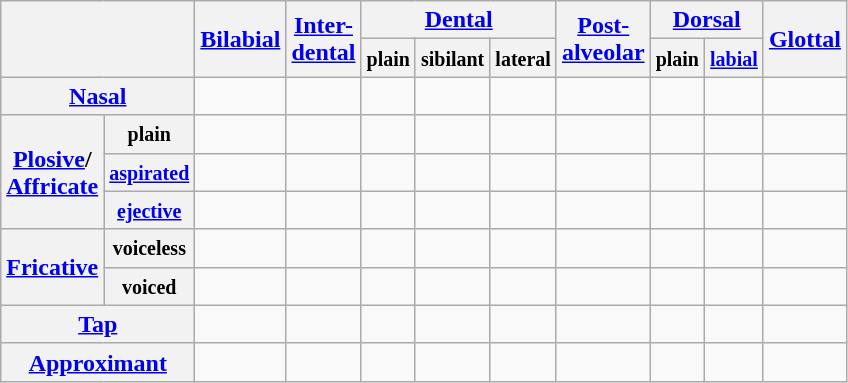<table class="wikitable" style="text-align:center">
<tr>
<th rowspan="2" colspan="2"></th>
<th rowspan="2"><a href='#'>Bilabial</a></th>
<th rowspan="2"><a href='#'>Inter-<br>dental</a></th>
<th colspan="3"><a href='#'>Dental</a></th>
<th rowspan="2"><a href='#'>Post-<br>alveolar</a></th>
<th colspan="2"><a href='#'>Dorsal</a></th>
<th rowspan="2"><a href='#'>Glottal</a></th>
</tr>
<tr>
<th><small>plain</small></th>
<th><small>sibilant</small></th>
<th><small>lateral</small></th>
<th><small>plain</small></th>
<th><small><a href='#'>labial</a></small></th>
</tr>
<tr>
<th colspan="2"><a href='#'>Nasal</a></th>
<td> </td>
<td></td>
<td> </td>
<td></td>
<td></td>
<td></td>
<td></td>
<td></td>
<td></td>
</tr>
<tr>
<th rowspan="3"><a href='#'>Plosive</a>/<br><a href='#'>Affricate</a></th>
<th><small>plain</small></th>
<td> </td>
<td> </td>
<td> </td>
<td> </td>
<td> </td>
<td> </td>
<td> </td>
<td> </td>
<td> </td>
</tr>
<tr>
<th><small><a href='#'>aspirated</a></small></th>
<td></td>
<td> </td>
<td> </td>
<td> </td>
<td> </td>
<td> </td>
<td> </td>
<td> </td>
<td></td>
</tr>
<tr>
<th><small><a href='#'>ejective</a></small></th>
<td></td>
<td> </td>
<td> </td>
<td> </td>
<td> </td>
<td> </td>
<td> </td>
<td> </td>
<td></td>
</tr>
<tr>
<th rowspan="2"><a href='#'>Fricative</a></th>
<th><small>voiceless</small></th>
<td></td>
<td> </td>
<td></td>
<td> </td>
<td> </td>
<td> </td>
<td> </td>
<td> </td>
<td> </td>
</tr>
<tr>
<th><small>voiced</small></th>
<td></td>
<td> </td>
<td></td>
<td> </td>
<td> </td>
<td> </td>
<td> </td>
<td> </td>
<td></td>
</tr>
<tr>
<th colspan="2"><a href='#'>Tap</a></th>
<td></td>
<td></td>
<td> </td>
<td></td>
<td></td>
<td></td>
<td></td>
<td></td>
<td></td>
</tr>
<tr>
<th colspan="2"><a href='#'>Approximant</a></th>
<td></td>
<td></td>
<td></td>
<td></td>
<td> </td>
<td> </td>
<td></td>
<td> </td>
<td></td>
</tr>
</table>
